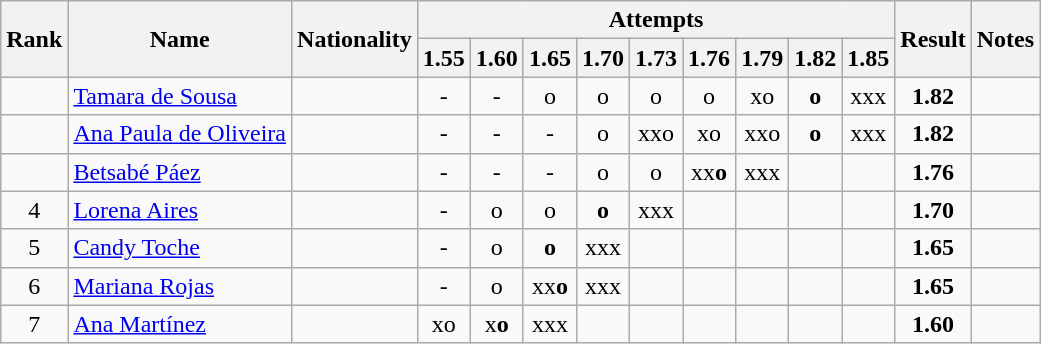<table class="wikitable sortable" style="text-align:center">
<tr>
<th rowspan=2>Rank</th>
<th rowspan=2>Name</th>
<th rowspan=2>Nationality</th>
<th colspan=9>Attempts</th>
<th rowspan=2>Result</th>
<th rowspan=2>Notes</th>
</tr>
<tr>
<th>1.55</th>
<th>1.60</th>
<th>1.65</th>
<th>1.70</th>
<th>1.73</th>
<th>1.76</th>
<th>1.79</th>
<th>1.82</th>
<th>1.85</th>
</tr>
<tr>
<td align=center></td>
<td align=left><a href='#'>Tamara de Sousa</a></td>
<td align=left></td>
<td>-</td>
<td>-</td>
<td>o</td>
<td>o</td>
<td>o</td>
<td>o</td>
<td>xo</td>
<td><strong>o</strong></td>
<td>xxx</td>
<td><strong>1.82</strong></td>
<td></td>
</tr>
<tr>
<td align=center></td>
<td align=left><a href='#'>Ana Paula de Oliveira</a></td>
<td align=left></td>
<td>-</td>
<td>-</td>
<td>-</td>
<td>o</td>
<td>xxo</td>
<td>xo</td>
<td>xxo</td>
<td><strong>o</strong></td>
<td>xxx</td>
<td><strong>1.82</strong></td>
<td></td>
</tr>
<tr>
<td align=center></td>
<td align=left><a href='#'>Betsabé Páez</a></td>
<td align=left></td>
<td>-</td>
<td>-</td>
<td>-</td>
<td>o</td>
<td>o</td>
<td>xx<strong>o</strong></td>
<td>xxx</td>
<td></td>
<td></td>
<td><strong>1.76</strong></td>
<td></td>
</tr>
<tr>
<td align=center>4</td>
<td align=left><a href='#'>Lorena Aires</a></td>
<td align=left></td>
<td>-</td>
<td>o</td>
<td>o</td>
<td><strong>o</strong></td>
<td>xxx</td>
<td></td>
<td></td>
<td></td>
<td></td>
<td><strong>1.70</strong></td>
<td></td>
</tr>
<tr>
<td align=center>5</td>
<td align=left><a href='#'>Candy Toche</a></td>
<td align=left></td>
<td>-</td>
<td>o</td>
<td><strong>o</strong></td>
<td>xxx</td>
<td></td>
<td></td>
<td></td>
<td></td>
<td></td>
<td><strong>1.65</strong></td>
<td></td>
</tr>
<tr>
<td align=center>6</td>
<td align=left><a href='#'>Mariana Rojas</a></td>
<td align=left></td>
<td>-</td>
<td>o</td>
<td>xx<strong>o</strong></td>
<td>xxx</td>
<td></td>
<td></td>
<td></td>
<td></td>
<td></td>
<td><strong>1.65</strong></td>
<td></td>
</tr>
<tr>
<td align=center>7</td>
<td align=left><a href='#'>Ana Martínez</a></td>
<td align=left></td>
<td>xo</td>
<td>x<strong>o</strong></td>
<td>xxx</td>
<td></td>
<td></td>
<td></td>
<td></td>
<td></td>
<td></td>
<td><strong>1.60</strong></td>
<td></td>
</tr>
</table>
